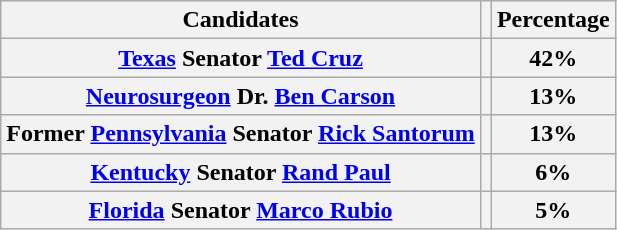<table class="wikitable" style="text-align:left;">
<tr>
<th>Candidates</th>
<th></th>
<th>Percentage</th>
</tr>
<tr>
<th><a href='#'>Texas</a> Senator <a href='#'>Ted Cruz</a></th>
<th></th>
<th>42%</th>
</tr>
<tr>
<th><a href='#'>Neurosurgeon</a> Dr. <a href='#'>Ben Carson</a></th>
<th></th>
<th>13%</th>
</tr>
<tr>
<th>Former <a href='#'>Pennsylvania</a> Senator <a href='#'>Rick Santorum</a></th>
<th></th>
<th>13%</th>
</tr>
<tr>
<th><a href='#'>Kentucky</a> Senator <a href='#'>Rand Paul</a></th>
<th></th>
<th>6%</th>
</tr>
<tr>
<th><a href='#'>Florida</a> Senator <a href='#'>Marco Rubio</a></th>
<th></th>
<th>5%</th>
</tr>
</table>
